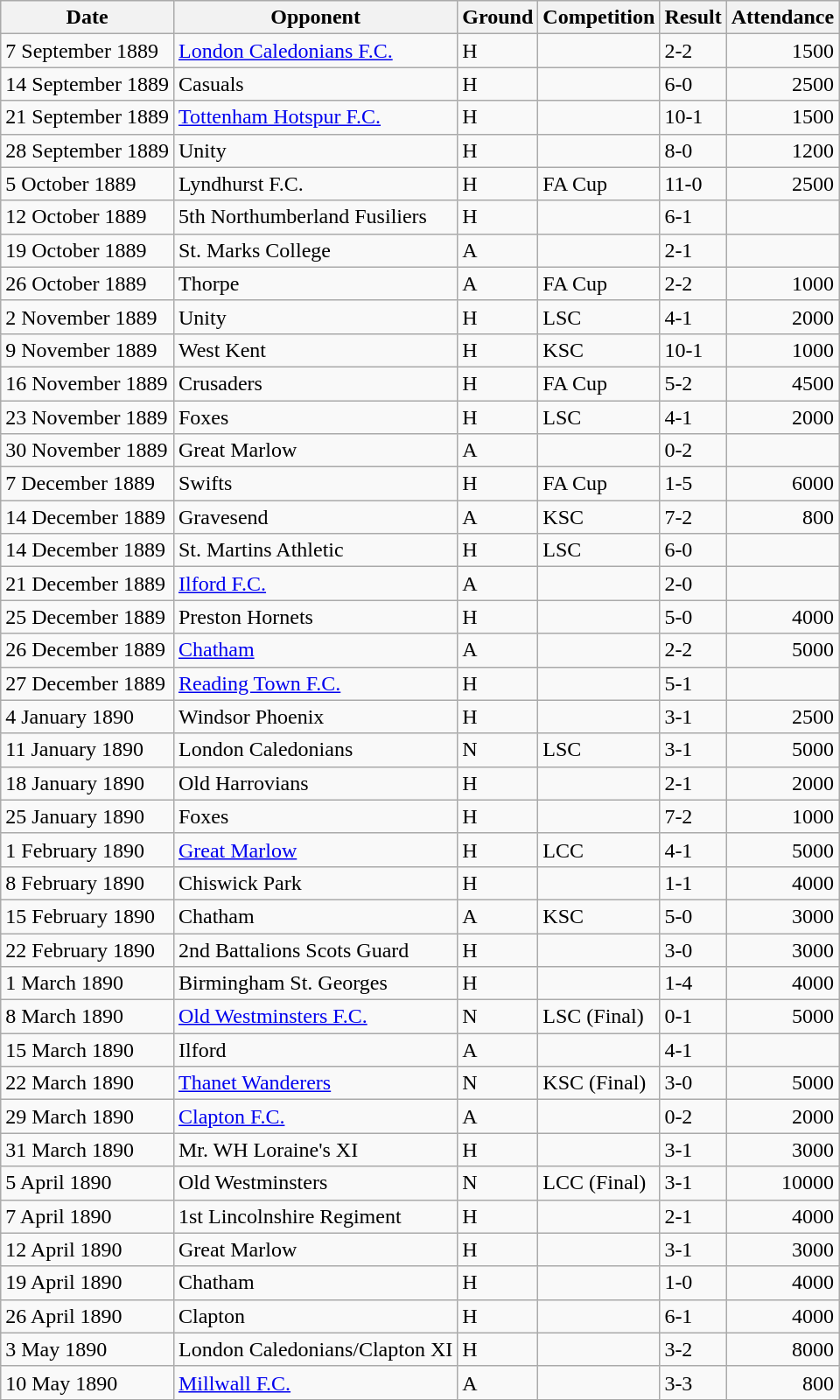<table class="wikitable sortable">
<tr>
<th>Date</th>
<th>Opponent</th>
<th>Ground</th>
<th>Competition</th>
<th>Result</th>
<th>Attendance</th>
</tr>
<tr>
<td>7 September 1889</td>
<td><a href='#'>London Caledonians F.C.</a></td>
<td>H</td>
<td></td>
<td>2-2</td>
<td style="text-align:right;">1500</td>
</tr>
<tr>
<td>14 September 1889</td>
<td>Casuals</td>
<td>H</td>
<td></td>
<td>6-0</td>
<td style="text-align:right;">2500</td>
</tr>
<tr>
<td>21 September 1889</td>
<td><a href='#'>Tottenham Hotspur F.C.</a></td>
<td>H</td>
<td></td>
<td>10-1</td>
<td style="text-align:right;">1500</td>
</tr>
<tr>
<td>28 September 1889</td>
<td>Unity</td>
<td>H</td>
<td></td>
<td>8-0</td>
<td style="text-align:right;">1200</td>
</tr>
<tr>
<td>5 October 1889</td>
<td>Lyndhurst F.C.</td>
<td>H</td>
<td>FA Cup</td>
<td>11-0</td>
<td style="text-align:right;">2500</td>
</tr>
<tr>
<td>12 October 1889</td>
<td>5th Northumberland Fusiliers</td>
<td>H</td>
<td></td>
<td>6-1</td>
<td></td>
</tr>
<tr>
<td>19 October 1889</td>
<td>St. Marks College</td>
<td>A</td>
<td></td>
<td>2-1</td>
<td></td>
</tr>
<tr>
<td>26 October 1889</td>
<td>Thorpe</td>
<td>A</td>
<td>FA Cup</td>
<td>2-2</td>
<td style="text-align:right;">1000</td>
</tr>
<tr>
<td>2 November 1889</td>
<td>Unity</td>
<td>H</td>
<td>LSC</td>
<td>4-1</td>
<td style="text-align:right;">2000</td>
</tr>
<tr>
<td>9 November 1889</td>
<td>West Kent</td>
<td>H</td>
<td>KSC</td>
<td>10-1</td>
<td style="text-align:right;">1000</td>
</tr>
<tr>
<td>16 November 1889</td>
<td>Crusaders</td>
<td>H</td>
<td>FA Cup</td>
<td>5-2</td>
<td style="text-align:right;">4500</td>
</tr>
<tr>
<td>23 November 1889</td>
<td>Foxes</td>
<td>H</td>
<td>LSC</td>
<td>4-1</td>
<td style="text-align:right;">2000</td>
</tr>
<tr>
<td>30 November 1889</td>
<td>Great Marlow</td>
<td>A</td>
<td></td>
<td>0-2</td>
<td></td>
</tr>
<tr>
<td>7 December 1889</td>
<td>Swifts</td>
<td>H</td>
<td>FA Cup</td>
<td>1-5</td>
<td style="text-align:right;">6000</td>
</tr>
<tr>
<td>14 December 1889</td>
<td>Gravesend</td>
<td>A</td>
<td>KSC</td>
<td>7-2</td>
<td style="text-align:right;">800</td>
</tr>
<tr>
<td>14 December 1889</td>
<td>St. Martins Athletic</td>
<td>H</td>
<td>LSC</td>
<td>6-0</td>
<td></td>
</tr>
<tr>
<td>21 December 1889</td>
<td><a href='#'>Ilford F.C.</a></td>
<td>A</td>
<td></td>
<td>2-0</td>
<td></td>
</tr>
<tr>
<td>25 December 1889</td>
<td>Preston Hornets</td>
<td>H</td>
<td></td>
<td>5-0</td>
<td style="text-align:right;">4000</td>
</tr>
<tr>
<td>26 December 1889</td>
<td><a href='#'>Chatham</a></td>
<td>A</td>
<td></td>
<td>2-2</td>
<td style="text-align:right;">5000</td>
</tr>
<tr>
<td>27 December 1889</td>
<td><a href='#'>Reading Town F.C.</a></td>
<td>H</td>
<td></td>
<td>5-1</td>
<td></td>
</tr>
<tr>
<td>4 January 1890</td>
<td>Windsor Phoenix</td>
<td>H</td>
<td></td>
<td>3-1</td>
<td style="text-align:right;">2500</td>
</tr>
<tr>
<td>11 January 1890</td>
<td>London Caledonians</td>
<td>N</td>
<td>LSC</td>
<td>3-1</td>
<td style="text-align:right;">5000</td>
</tr>
<tr>
<td>18 January 1890</td>
<td>Old Harrovians</td>
<td>H</td>
<td></td>
<td>2-1</td>
<td style="text-align:right;">2000</td>
</tr>
<tr>
<td>25 January 1890</td>
<td>Foxes</td>
<td>H</td>
<td></td>
<td>7-2</td>
<td style="text-align:right;">1000</td>
</tr>
<tr>
<td>1 February 1890</td>
<td><a href='#'>Great Marlow</a></td>
<td>H</td>
<td>LCC</td>
<td>4-1</td>
<td style="text-align:right;">5000</td>
</tr>
<tr>
<td>8 February 1890</td>
<td>Chiswick Park</td>
<td>H</td>
<td></td>
<td>1-1</td>
<td style="text-align:right;">4000</td>
</tr>
<tr>
<td>15 February 1890</td>
<td>Chatham</td>
<td>A</td>
<td>KSC</td>
<td>5-0</td>
<td style="text-align:right;">3000</td>
</tr>
<tr>
<td>22 February 1890</td>
<td>2nd Battalions Scots Guard</td>
<td>H</td>
<td></td>
<td>3-0</td>
<td style="text-align:right;">3000</td>
</tr>
<tr>
<td>1 March 1890</td>
<td>Birmingham St. Georges</td>
<td>H</td>
<td></td>
<td>1-4</td>
<td style="text-align:right;">4000</td>
</tr>
<tr>
<td>8 March 1890</td>
<td><a href='#'>Old Westminsters F.C.</a></td>
<td>N</td>
<td>LSC (Final)</td>
<td>0-1</td>
<td style="text-align:right;">5000</td>
</tr>
<tr>
<td>15 March 1890</td>
<td>Ilford</td>
<td>A</td>
<td></td>
<td>4-1</td>
<td></td>
</tr>
<tr>
<td>22 March 1890</td>
<td><a href='#'>Thanet Wanderers</a></td>
<td>N</td>
<td>KSC (Final)</td>
<td>3-0</td>
<td style="text-align:right;">5000</td>
</tr>
<tr>
<td>29 March 1890</td>
<td><a href='#'>Clapton F.C.</a></td>
<td>A</td>
<td></td>
<td>0-2</td>
<td style="text-align:right;">2000</td>
</tr>
<tr>
<td>31 March 1890</td>
<td>Mr. WH Loraine's XI</td>
<td>H</td>
<td></td>
<td>3-1</td>
<td style="text-align:right;">3000</td>
</tr>
<tr>
<td>5 April 1890</td>
<td>Old Westminsters</td>
<td>N</td>
<td>LCC (Final)</td>
<td>3-1</td>
<td style="text-align:right;">10000</td>
</tr>
<tr>
<td>7 April 1890</td>
<td>1st Lincolnshire Regiment</td>
<td>H</td>
<td></td>
<td>2-1</td>
<td style="text-align:right;">4000</td>
</tr>
<tr>
<td>12 April 1890</td>
<td>Great Marlow</td>
<td>H</td>
<td></td>
<td>3-1</td>
<td style="text-align:right;">3000</td>
</tr>
<tr>
<td>19 April 1890</td>
<td>Chatham</td>
<td>H</td>
<td></td>
<td>1-0</td>
<td style="text-align:right;">4000</td>
</tr>
<tr>
<td>26 April 1890</td>
<td>Clapton</td>
<td>H</td>
<td></td>
<td>6-1</td>
<td style="text-align:right;">4000</td>
</tr>
<tr>
<td>3 May 1890</td>
<td>London Caledonians/Clapton XI</td>
<td>H</td>
<td></td>
<td>3-2</td>
<td style="text-align:right;">8000</td>
</tr>
<tr>
<td>10 May 1890</td>
<td><a href='#'>Millwall F.C.</a></td>
<td>A</td>
<td></td>
<td>3-3</td>
<td style="text-align:right;">800</td>
</tr>
</table>
